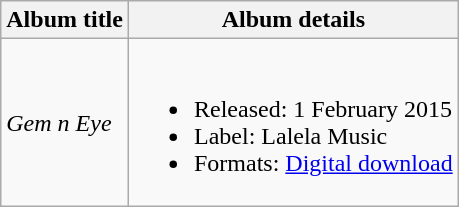<table class="wikitable">
<tr>
<th>Album title</th>
<th>Album details</th>
</tr>
<tr>
<td><em>Gem n Eye</em></td>
<td><br><ul><li>Released: 1 February 2015</li><li>Label: Lalela Music</li><li>Formats: <a href='#'>Digital download</a></li></ul></td>
</tr>
</table>
